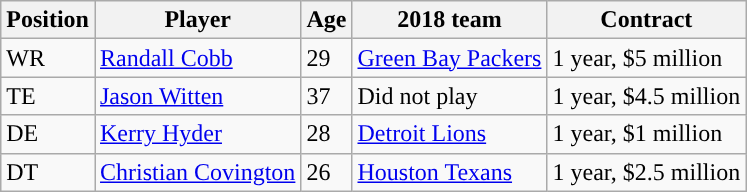<table class="wikitable">
<tr>
<th>Position</th>
<th>Player</th>
<th>Age</th>
<th>2018 team</th>
<th>Contract</th>
</tr>
<tr>
<td>WR</td>
<td><a href='#'>Randall Cobb</a></td>
<td>29</td>
<td><a href='#'>Green Bay Packers</a></td>
<td>1 year, $5 million</td>
</tr>
<tr>
<td>TE</td>
<td><a href='#'>Jason Witten</a></td>
<td>37</td>
<td>Did not play</td>
<td>1 year, $4.5 million</td>
</tr>
<tr>
<td>DE</td>
<td><a href='#'>Kerry Hyder</a></td>
<td>28</td>
<td><a href='#'>Detroit Lions</a></td>
<td>1 year, $1 million</td>
</tr>
<tr>
<td>DT</td>
<td><a href='#'>Christian Covington</a></td>
<td>26</td>
<td><a href='#'>Houston Texans</a></td>
<td>1 year, $2.5 million</td>
</tr>
</table>
